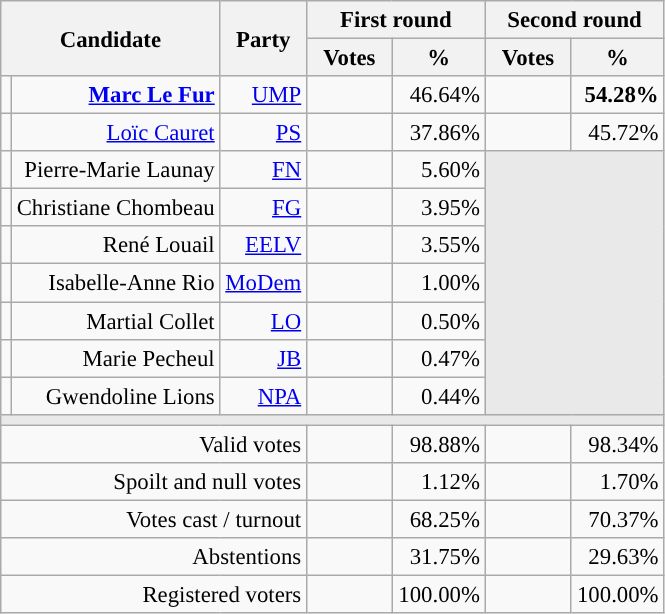<table class="wikitable" style="text-align:right;font-size:95%;">
<tr>
<th rowspan=2 colspan=2>Candidate</th>
<th rowspan=2 colspan=1>Party</th>
<th colspan=2>First round</th>
<th colspan=2>Second round</th>
</tr>
<tr>
<th style="width:50px;">Votes</th>
<th style="width:55px;">%</th>
<th style="width:50px;">Votes</th>
<th style="width:55px;">%</th>
</tr>
<tr>
<td style="color:inherit;background-color:"></td>
<td><strong><a href='#'>Marc Le Fur</a></strong></td>
<td><a href='#'>UMP</a></td>
<td></td>
<td>46.64%</td>
<td><strong></strong></td>
<td><strong>54.28%</strong></td>
</tr>
<tr>
<td style="color:inherit;background-color:"></td>
<td><a href='#'>Loïc Cauret</a></td>
<td><a href='#'>PS</a></td>
<td></td>
<td>37.86%</td>
<td></td>
<td>45.72%</td>
</tr>
<tr>
<td style="color:inherit;background-color:"></td>
<td>Pierre-Marie Launay</td>
<td><a href='#'>FN</a></td>
<td></td>
<td>5.60%</td>
<td colspan=7 rowspan=7 style="background-color:#E9E9E9;"></td>
</tr>
<tr>
<td style="color:inherit;background-color:"></td>
<td>Christiane Chombeau</td>
<td><a href='#'>FG</a></td>
<td></td>
<td>3.95%</td>
</tr>
<tr>
<td style="color:inherit;background-color:"></td>
<td>René Louail</td>
<td><a href='#'>EELV</a></td>
<td></td>
<td>3.55%</td>
</tr>
<tr>
<td style="color:inherit;background-color:"></td>
<td>Isabelle-Anne Rio</td>
<td><a href='#'>MoDem</a></td>
<td></td>
<td>1.00%</td>
</tr>
<tr>
<td style="color:inherit;background-color:"></td>
<td>Martial Collet</td>
<td><a href='#'>LO</a></td>
<td></td>
<td>0.50%</td>
</tr>
<tr>
<td style="color:inherit;background-color:"></td>
<td>Marie Pecheul</td>
<td><a href='#'>JB</a> </td>
<td></td>
<td>0.47%</td>
</tr>
<tr>
<td style="color:inherit;background-color:"></td>
<td>Gwendoline Lions</td>
<td><a href='#'>NPA</a></td>
<td></td>
<td>0.44%</td>
</tr>
<tr>
<td colspan=7 style="background-color:#E9E9E9;"></td>
</tr>
<tr>
<td colspan=3>Valid votes</td>
<td></td>
<td>98.88%</td>
<td></td>
<td>98.34%</td>
</tr>
<tr>
<td colspan=3>Spoilt and null votes</td>
<td></td>
<td>1.12%</td>
<td></td>
<td>1.70%</td>
</tr>
<tr>
<td colspan=3>Votes cast / turnout</td>
<td></td>
<td>68.25%</td>
<td></td>
<td>70.37%</td>
</tr>
<tr>
<td colspan=3>Abstentions</td>
<td></td>
<td>31.75%</td>
<td></td>
<td>29.63%</td>
</tr>
<tr>
<td colspan=3>Registered voters</td>
<td></td>
<td>100.00%</td>
<td></td>
<td>100.00%</td>
</tr>
</table>
